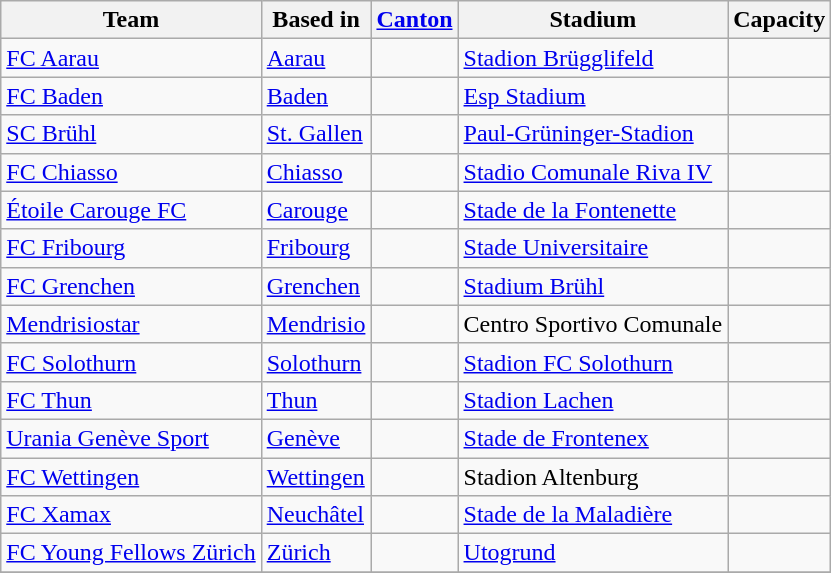<table class="wikitable sortable" style="text-align: left;">
<tr>
<th>Team</th>
<th>Based in</th>
<th><a href='#'>Canton</a></th>
<th>Stadium</th>
<th>Capacity</th>
</tr>
<tr>
<td><a href='#'>FC Aarau</a></td>
<td><a href='#'>Aarau</a></td>
<td></td>
<td><a href='#'>Stadion Brügglifeld</a></td>
<td></td>
</tr>
<tr>
<td><a href='#'>FC Baden</a></td>
<td><a href='#'>Baden</a></td>
<td></td>
<td><a href='#'>Esp Stadium</a></td>
<td></td>
</tr>
<tr>
<td><a href='#'>SC Brühl</a></td>
<td><a href='#'>St. Gallen</a></td>
<td></td>
<td><a href='#'>Paul-Grüninger-Stadion</a></td>
<td></td>
</tr>
<tr>
<td><a href='#'>FC Chiasso</a></td>
<td><a href='#'>Chiasso</a></td>
<td></td>
<td><a href='#'>Stadio Comunale Riva IV</a></td>
<td></td>
</tr>
<tr>
<td><a href='#'>Étoile Carouge FC</a></td>
<td><a href='#'>Carouge</a></td>
<td></td>
<td><a href='#'>Stade de la Fontenette</a></td>
<td></td>
</tr>
<tr>
<td><a href='#'>FC Fribourg</a></td>
<td><a href='#'>Fribourg</a></td>
<td></td>
<td><a href='#'>Stade Universitaire</a></td>
<td></td>
</tr>
<tr>
<td><a href='#'>FC Grenchen</a></td>
<td><a href='#'>Grenchen</a></td>
<td></td>
<td><a href='#'>Stadium Brühl</a></td>
<td></td>
</tr>
<tr>
<td><a href='#'>Mendrisiostar</a></td>
<td><a href='#'>Mendrisio</a></td>
<td></td>
<td>Centro Sportivo Comunale</td>
<td></td>
</tr>
<tr>
<td><a href='#'>FC Solothurn</a></td>
<td><a href='#'>Solothurn</a></td>
<td></td>
<td><a href='#'>Stadion FC Solothurn</a></td>
<td></td>
</tr>
<tr>
<td><a href='#'>FC Thun</a></td>
<td><a href='#'>Thun</a></td>
<td></td>
<td><a href='#'>Stadion Lachen</a></td>
<td></td>
</tr>
<tr>
<td><a href='#'>Urania Genève Sport</a></td>
<td><a href='#'>Genève</a></td>
<td></td>
<td><a href='#'>Stade de Frontenex</a></td>
<td></td>
</tr>
<tr>
<td><a href='#'>FC Wettingen</a></td>
<td><a href='#'>Wettingen</a></td>
<td></td>
<td>Stadion Altenburg</td>
<td></td>
</tr>
<tr>
<td><a href='#'>FC Xamax</a></td>
<td><a href='#'>Neuchâtel</a></td>
<td></td>
<td><a href='#'>Stade de la Maladière</a></td>
<td></td>
</tr>
<tr>
<td><a href='#'>FC Young Fellows Zürich</a></td>
<td><a href='#'>Zürich</a></td>
<td></td>
<td><a href='#'>Utogrund</a></td>
<td></td>
</tr>
<tr>
</tr>
</table>
